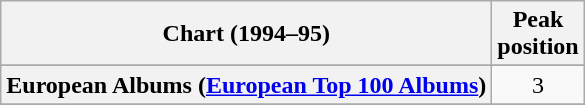<table class="wikitable plainrowheaders sortable" style="text-align:center">
<tr>
<th>Chart (1994–95)</th>
<th>Peak<br>position</th>
</tr>
<tr>
</tr>
<tr>
</tr>
<tr>
</tr>
<tr>
</tr>
<tr>
</tr>
<tr>
<th scope="row">European Albums (<a href='#'>European Top 100 Albums</a>)</th>
<td>3</td>
</tr>
<tr>
</tr>
<tr>
</tr>
<tr>
</tr>
<tr>
</tr>
<tr>
</tr>
<tr>
</tr>
</table>
